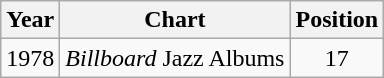<table class="wikitable">
<tr>
<th>Year</th>
<th>Chart</th>
<th>Position</th>
</tr>
<tr>
<td>1978</td>
<td><em>Billboard</em> Jazz Albums</td>
<td align="center">17</td>
</tr>
</table>
